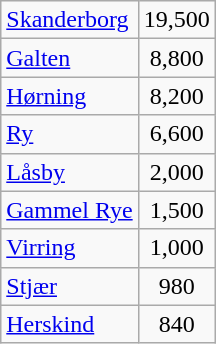<table class="wikitable" style="margin-right:1em">
<tr>
<td><a href='#'>Skanderborg</a></td>
<td align="center">19,500</td>
</tr>
<tr>
<td><a href='#'>Galten</a></td>
<td align="center">8,800</td>
</tr>
<tr>
<td><a href='#'>Hørning</a></td>
<td align="center">8,200</td>
</tr>
<tr>
<td><a href='#'>Ry</a></td>
<td align="center">6,600</td>
</tr>
<tr>
<td><a href='#'>Låsby</a></td>
<td align="center">2,000</td>
</tr>
<tr>
<td><a href='#'>Gammel Rye</a></td>
<td align="center">1,500</td>
</tr>
<tr>
<td><a href='#'>Virring</a></td>
<td align="center">1,000</td>
</tr>
<tr>
<td><a href='#'>Stjær</a></td>
<td align="center">980</td>
</tr>
<tr>
<td><a href='#'>Herskind</a></td>
<td align="center">840</td>
</tr>
</table>
